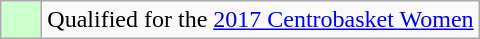<table class="wikitable">
<tr>
<td width=20px bgcolor="#ccffcc"></td>
<td>Qualified for the <a href='#'>2017 Centrobasket Women</a></td>
</tr>
</table>
